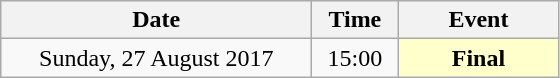<table class="wikitable" style="text-align:center;">
<tr>
<th width="200">Date</th>
<th width="50">Time</th>
<th width="100">Event</th>
</tr>
<tr>
<td>Sunday, 27 August 2017</td>
<td>15:00</td>
<td bgcolor="ffffcc"><strong>Final</strong></td>
</tr>
</table>
